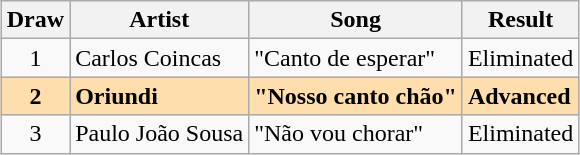<table class="sortable wikitable" style="margin: 1em auto 1em auto; text-align:center;">
<tr>
<th>Draw</th>
<th>Artist</th>
<th>Song</th>
<th>Result</th>
</tr>
<tr>
<td>1</td>
<td align="left">Carlos Coincas</td>
<td align="left">"Canto de esperar"</td>
<td align="left">Eliminated</td>
</tr>
<tr style="font-weight:bold; background:#FFDEAD;">
<td>2</td>
<td align="left">Oriundi</td>
<td align="left">"Nosso canto chão"</td>
<td align="left">Advanced</td>
</tr>
<tr>
<td>3</td>
<td align="left">Paulo João Sousa</td>
<td align="left">"Não vou chorar"</td>
<td align="left">Eliminated</td>
</tr>
</table>
